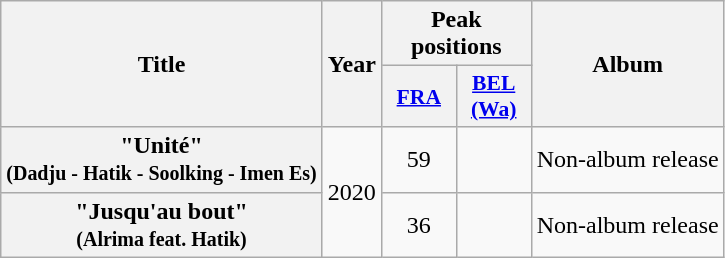<table class="wikitable plainrowheaders" style="text-align:center">
<tr>
<th scope="col" rowspan="2">Title</th>
<th scope="col" rowspan="2">Year</th>
<th scope="col" colspan="2">Peak positions</th>
<th scope="col" rowspan="2">Album</th>
</tr>
<tr>
<th scope="col" style="width:3em;font-size:90%;"><a href='#'>FRA</a><br></th>
<th scope="col" style="width:3em;font-size:90%;"><a href='#'>BEL <br>(Wa)</a><br></th>
</tr>
<tr>
<th scope="row">"Unité"<br><small>(Dadju - Hatik - Soolking - Imen Es)</small></th>
<td rowspan=2>2020</td>
<td>59</td>
<td></td>
<td>Non-album release</td>
</tr>
<tr>
<th scope="row">"Jusqu'au bout"<br><small>(Alrima feat. Hatik)</small></th>
<td>36</td>
<td></td>
<td>Non-album release</td>
</tr>
</table>
